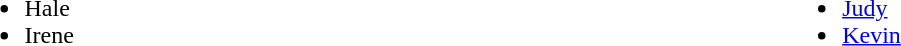<table width="90%">
<tr>
<td><br><ul><li>Hale</li><li>Irene</li></ul></td>
<td><br><ul><li><a href='#'>Judy</a></li><li><a href='#'>Kevin</a></li></ul></td>
</tr>
</table>
